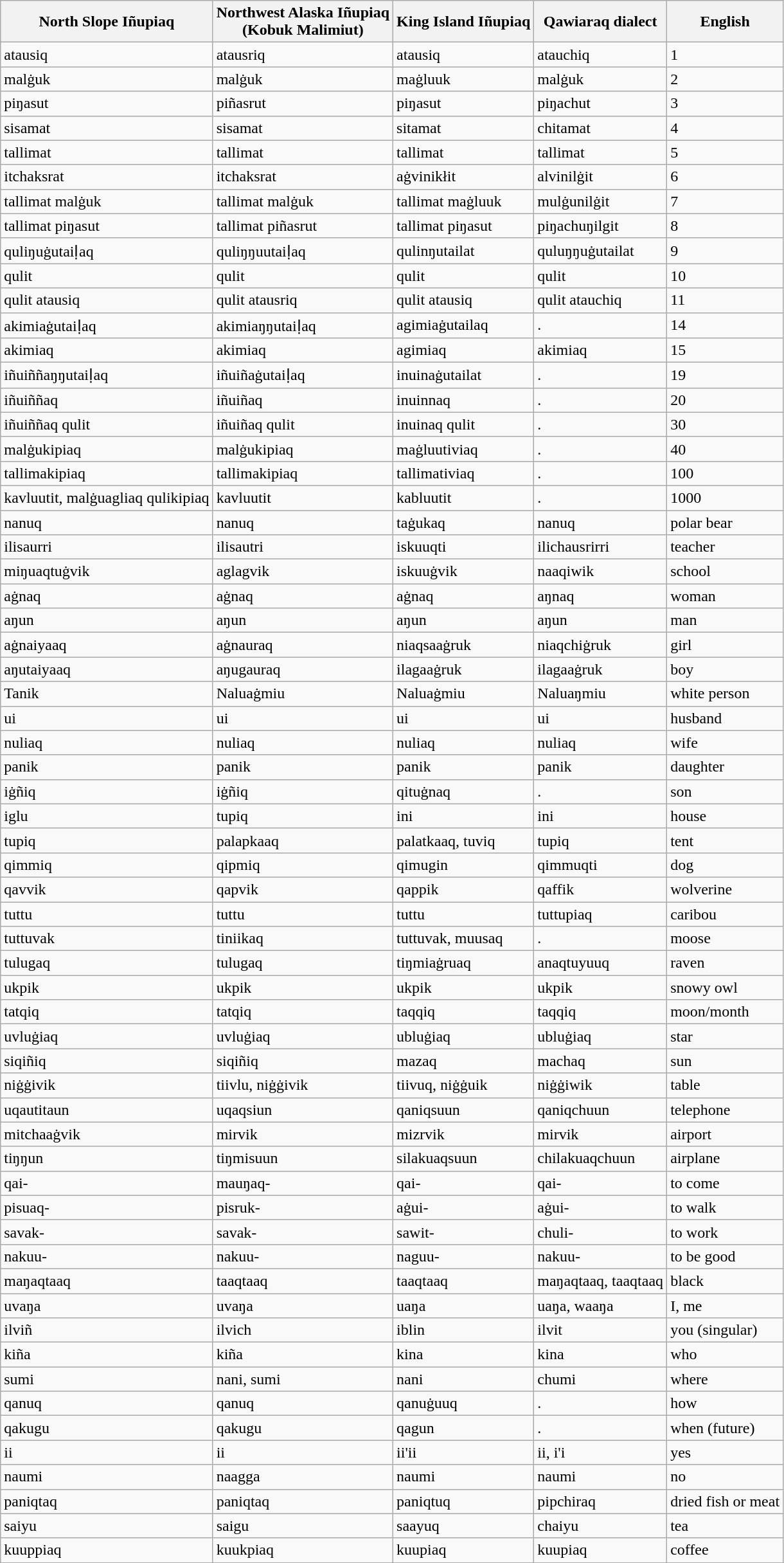<table class="wikitable">
<tr>
<th><strong>North Slope Iñupiaq</strong></th>
<th><strong>Northwest Alaska Iñupiaq</strong> <br>(Kobuk Malimiut)</th>
<th><strong>King Island Iñupiaq</strong></th>
<th>Qawiaraq dialect</th>
<th><strong>English</strong></th>
</tr>
<tr>
<td>atausiq</td>
<td>atausriq</td>
<td>atausiq</td>
<td>atauchiq</td>
<td>1</td>
</tr>
<tr>
<td>malġuk</td>
<td>malġuk</td>
<td>maġluuk</td>
<td>malġuk</td>
<td>2</td>
</tr>
<tr>
<td>piŋasut</td>
<td>piñasrut</td>
<td>piŋasut</td>
<td>piŋachut</td>
<td>3</td>
</tr>
<tr>
<td>sisamat</td>
<td>sisamat</td>
<td>sitamat</td>
<td>chitamat</td>
<td>4</td>
</tr>
<tr>
<td>tallimat</td>
<td>tallimat</td>
<td>tallimat</td>
<td>tallimat</td>
<td>5</td>
</tr>
<tr>
<td>itchaksrat</td>
<td>itchaksrat</td>
<td>aġvinikłit</td>
<td>alvinilġit</td>
<td>6</td>
</tr>
<tr>
<td>tallimat malġuk</td>
<td>tallimat malġuk</td>
<td>tallimat maġluuk</td>
<td>mulġunilġit</td>
<td>7</td>
</tr>
<tr>
<td>tallimat piŋasut</td>
<td>tallimat piñasrut</td>
<td>tallimat piŋasut</td>
<td>piŋachuŋilgit</td>
<td>8</td>
</tr>
<tr>
<td>quliŋuġutaiḷaq</td>
<td>quliŋŋuutaiḷaq</td>
<td>qulinŋutailat</td>
<td>quluŋŋuġutailat</td>
<td>9</td>
</tr>
<tr>
<td>qulit</td>
<td>qulit</td>
<td>qulit</td>
<td>qulit</td>
<td>10</td>
</tr>
<tr>
<td>qulit atausiq</td>
<td>qulit atausriq</td>
<td>qulit atausiq</td>
<td>qulit atauchiq</td>
<td>11</td>
</tr>
<tr>
<td>akimiaġutaiḷaq</td>
<td>akimiaŋŋutaiḷaq</td>
<td>agimiaġutailaq</td>
<td>.</td>
<td>14</td>
</tr>
<tr>
<td>akimiaq</td>
<td>akimiaq</td>
<td>agimiaq</td>
<td>akimiaq</td>
<td>15</td>
</tr>
<tr>
<td>iñuiññaŋŋutaiḷaq</td>
<td>iñuiñaġutaiḷaq</td>
<td>inuinaġutailat</td>
<td>.</td>
<td>19</td>
</tr>
<tr>
<td>iñuiññaq</td>
<td>iñuiñaq</td>
<td>inuinnaq</td>
<td>.</td>
<td>20</td>
</tr>
<tr>
<td>iñuiññaq qulit</td>
<td>iñuiñaq qulit</td>
<td>inuinaq qulit</td>
<td>.</td>
<td>30</td>
</tr>
<tr>
<td>malġukipiaq</td>
<td>malġukipiaq</td>
<td>maġluutiviaq</td>
<td>.</td>
<td>40</td>
</tr>
<tr>
<td>tallimakipiaq</td>
<td>tallimakipiaq</td>
<td>tallimativiaq</td>
<td>.</td>
<td>100</td>
</tr>
<tr>
<td>kavluutit, malġuagliaq qulikipiaq</td>
<td>kavluutit</td>
<td>kabluutit</td>
<td>.</td>
<td>1000</td>
</tr>
<tr>
<td>nanuq</td>
<td>nanuq</td>
<td>taġukaq</td>
<td>nanuq</td>
<td>polar bear</td>
</tr>
<tr>
<td>ilisaurri</td>
<td>ilisautri</td>
<td>iskuuqti</td>
<td>ilichausrirri</td>
<td>teacher</td>
</tr>
<tr>
<td>miŋuaqtuġvik</td>
<td>aglagvik</td>
<td>iskuuġvik</td>
<td>naaqiwik</td>
<td>school</td>
</tr>
<tr>
<td>aġnaq</td>
<td>aġnaq</td>
<td>aġnaq</td>
<td>aŋnaq</td>
<td>woman</td>
</tr>
<tr>
<td>aŋun</td>
<td>aŋun</td>
<td>aŋun</td>
<td>aŋun</td>
<td>man</td>
</tr>
<tr>
<td>aġnaiyaaq</td>
<td>aġnauraq</td>
<td>niaqsaaġruk</td>
<td>niaqchiġruk</td>
<td>girl</td>
</tr>
<tr>
<td>aŋutaiyaaq</td>
<td>aŋugauraq</td>
<td>ilagaaġruk</td>
<td>ilagaaġruk</td>
<td>boy</td>
</tr>
<tr>
<td>Tanik</td>
<td>Naluaġmiu</td>
<td>Naluaġmiu</td>
<td>Naluaŋmiu</td>
<td>white person</td>
</tr>
<tr>
<td>ui</td>
<td>ui</td>
<td>ui</td>
<td>ui</td>
<td>husband</td>
</tr>
<tr>
<td>nuliaq</td>
<td>nuliaq</td>
<td>nuliaq</td>
<td>nuliaq</td>
<td>wife</td>
</tr>
<tr>
<td>panik</td>
<td>panik</td>
<td>panik</td>
<td>panik</td>
<td>daughter</td>
</tr>
<tr>
<td>iġñiq</td>
<td>iġñiq</td>
<td>qituġnaq</td>
<td>.</td>
<td>son</td>
</tr>
<tr>
<td>iglu</td>
<td>tupiq</td>
<td>ini</td>
<td>ini</td>
<td>house</td>
</tr>
<tr>
<td>tupiq</td>
<td>palapkaaq</td>
<td>palatkaaq, tuviq</td>
<td>tupiq</td>
<td>tent</td>
</tr>
<tr>
<td>qimmiq</td>
<td>qipmiq</td>
<td>qimugin</td>
<td>qimmuqti</td>
<td>dog</td>
</tr>
<tr>
<td>qavvik</td>
<td>qapvik</td>
<td>qappik</td>
<td>qaffik</td>
<td>wolverine</td>
</tr>
<tr>
<td>tuttu</td>
<td>tuttu</td>
<td>tuttu</td>
<td>tuttupiaq</td>
<td>caribou</td>
</tr>
<tr>
<td>tuttuvak</td>
<td>tiniikaq</td>
<td>tuttuvak, muusaq</td>
<td>.</td>
<td>moose</td>
</tr>
<tr>
<td>tulugaq</td>
<td>tulugaq</td>
<td>tiŋmiaġruaq</td>
<td>anaqtuyuuq</td>
<td>raven</td>
</tr>
<tr>
<td>ukpik</td>
<td>ukpik</td>
<td>ukpik</td>
<td>ukpik</td>
<td>snowy owl</td>
</tr>
<tr>
<td>tatqiq</td>
<td>tatqiq</td>
<td>taqqiq</td>
<td>taqqiq</td>
<td>moon/month</td>
</tr>
<tr>
<td>uvluġiaq</td>
<td>uvluġiaq</td>
<td>ubluġiaq</td>
<td>ubluġiaq</td>
<td>star</td>
</tr>
<tr>
<td>siqiñiq</td>
<td>siqiñiq</td>
<td>mazaq</td>
<td>machaq</td>
<td>sun</td>
</tr>
<tr>
<td>niġġivik</td>
<td>tiivlu, niġġivik</td>
<td>tiivuq, niġġuik</td>
<td>niġġiwik</td>
<td>table</td>
</tr>
<tr>
<td>uqautitaun</td>
<td>uqaqsiun</td>
<td>qaniqsuun</td>
<td>qaniqchuun</td>
<td>telephone</td>
</tr>
<tr>
<td>mitchaaġvik</td>
<td>mirvik</td>
<td>mizrvik</td>
<td>mirvik</td>
<td>airport</td>
</tr>
<tr>
<td>tiŋŋun</td>
<td>tiŋmisuun</td>
<td>silakuaqsuun</td>
<td>chilakuaqchuun</td>
<td>airplane</td>
</tr>
<tr>
<td>qai-</td>
<td>mauŋaq-</td>
<td>qai-</td>
<td>qai-</td>
<td>to come</td>
</tr>
<tr>
<td>pisuaq-</td>
<td>pisruk-</td>
<td>aġui-</td>
<td>aġui-</td>
<td>to walk</td>
</tr>
<tr>
<td>savak-</td>
<td>savak-</td>
<td>sawit-</td>
<td>chuli-</td>
<td>to work</td>
</tr>
<tr>
<td>nakuu-</td>
<td>nakuu-</td>
<td>naguu-</td>
<td>nakuu-</td>
<td>to be good</td>
</tr>
<tr>
<td>maŋaqtaaq</td>
<td>taaqtaaq</td>
<td>taaqtaaq</td>
<td>maŋaqtaaq, taaqtaaq</td>
<td>black</td>
</tr>
<tr>
<td>uvaŋa</td>
<td>uvaŋa</td>
<td>uaŋa</td>
<td>uaŋa, waaŋa</td>
<td>I, me</td>
</tr>
<tr>
<td>ilviñ</td>
<td>ilvich</td>
<td>iblin</td>
<td>ilvit</td>
<td>you (singular)</td>
</tr>
<tr>
<td>kiña</td>
<td>kiña</td>
<td>kina</td>
<td>kina</td>
<td>who</td>
</tr>
<tr>
<td>sumi</td>
<td>nani, sumi</td>
<td>nani</td>
<td>chumi</td>
<td>where</td>
</tr>
<tr>
<td>qanuq</td>
<td>qanuq</td>
<td>qanuġuuq</td>
<td>.</td>
<td>how</td>
</tr>
<tr>
<td>qakugu</td>
<td>qakugu</td>
<td>qagun</td>
<td>.</td>
<td>when (future)</td>
</tr>
<tr>
<td>ii</td>
<td>ii</td>
<td>ii'ii</td>
<td>ii, i'i</td>
<td>yes</td>
</tr>
<tr>
<td>naumi</td>
<td>naagga</td>
<td>naumi</td>
<td>naumi</td>
<td>no</td>
</tr>
<tr>
<td>paniqtaq</td>
<td>paniqtaq</td>
<td>paniqtuq</td>
<td>pipchiraq</td>
<td>dried fish or meat</td>
</tr>
<tr>
<td>saiyu</td>
<td>saigu</td>
<td>saayuq</td>
<td>chaiyu</td>
<td>tea</td>
</tr>
<tr>
<td>kuuppiaq</td>
<td>kuukpiaq</td>
<td>kuupiaq</td>
<td>kuupiaq</td>
<td>coffee</td>
</tr>
</table>
